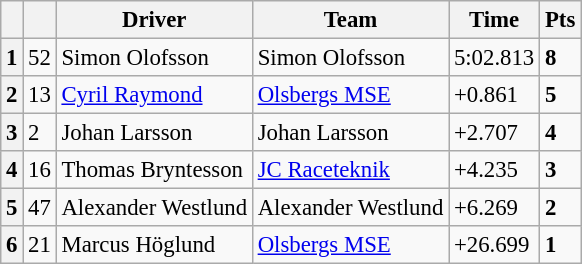<table class=wikitable style="font-size:95%">
<tr>
<th></th>
<th></th>
<th>Driver</th>
<th>Team</th>
<th>Time</th>
<th>Pts</th>
</tr>
<tr>
<th>1</th>
<td>52</td>
<td> Simon Olofsson</td>
<td>Simon Olofsson</td>
<td>5:02.813</td>
<td><strong>8</strong></td>
</tr>
<tr>
<th>2</th>
<td>13</td>
<td> <a href='#'>Cyril Raymond</a></td>
<td><a href='#'>Olsbergs MSE</a></td>
<td>+0.861</td>
<td><strong>5</strong></td>
</tr>
<tr>
<th>3</th>
<td>2</td>
<td> Johan Larsson</td>
<td>Johan Larsson</td>
<td>+2.707</td>
<td><strong>4</strong></td>
</tr>
<tr>
<th>4</th>
<td>16</td>
<td> Thomas Bryntesson</td>
<td><a href='#'>JC Raceteknik</a></td>
<td>+4.235</td>
<td><strong>3</strong></td>
</tr>
<tr>
<th>5</th>
<td>47</td>
<td> Alexander Westlund</td>
<td>Alexander Westlund</td>
<td>+6.269</td>
<td><strong>2</strong></td>
</tr>
<tr>
<th>6</th>
<td>21</td>
<td> Marcus Höglund</td>
<td><a href='#'>Olsbergs MSE</a></td>
<td>+26.699</td>
<td><strong>1</strong></td>
</tr>
</table>
